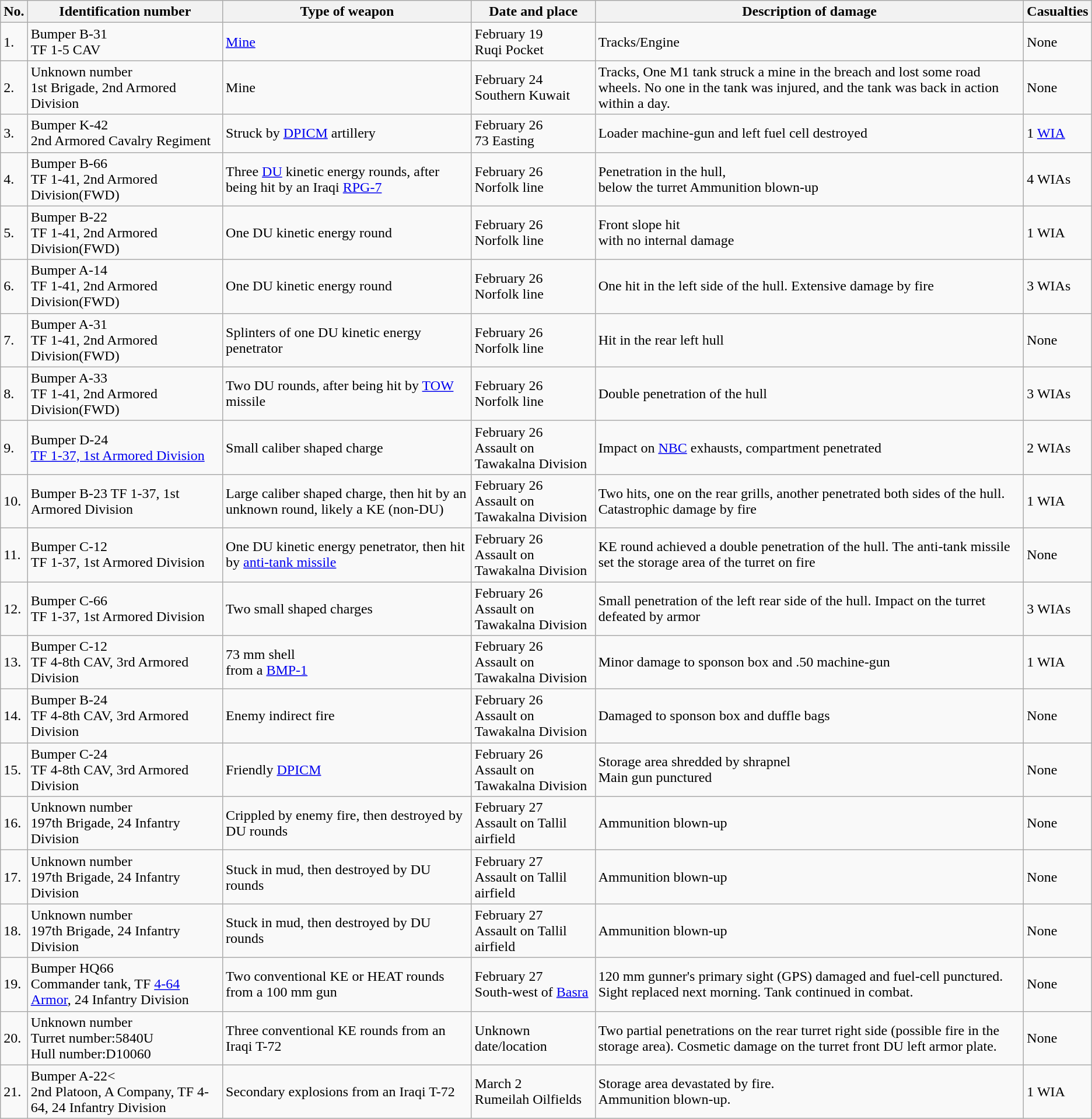<table class="wikitable">
<tr>
<th>No.</th>
<th>Identification number</th>
<th>Type of weapon</th>
<th>Date and place</th>
<th>Description of damage</th>
<th>Casualties</th>
</tr>
<tr>
<td>1.</td>
<td>Bumper B-31<br>TF 1-5 CAV</td>
<td><a href='#'>Mine</a></td>
<td>February 19<br>Ruqi Pocket</td>
<td>Tracks/Engine</td>
<td>None</td>
</tr>
<tr>
<td>2.</td>
<td>Unknown number<br>1st Brigade, 2nd Armored Division</td>
<td>Mine</td>
<td>February 24<br>Southern Kuwait</td>
<td>Tracks, One M1 tank struck a mine in the breach and lost some road wheels. No one in the tank was injured, and the tank was back in action within a day.</td>
<td>None</td>
</tr>
<tr>
<td>3.</td>
<td>Bumper K-42<br>2nd Armored Cavalry Regiment</td>
<td>Struck by <a href='#'>DPICM</a> artillery</td>
<td>February 26<br>73 Easting</td>
<td>Loader machine-gun and left fuel cell destroyed</td>
<td>1 <a href='#'>WIA</a></td>
</tr>
<tr>
<td>4.</td>
<td>Bumper B-66<br>TF 1-41, 2nd Armored Division(FWD)</td>
<td>Three <a href='#'>DU</a> kinetic energy rounds, after being hit by an Iraqi <a href='#'>RPG-7</a></td>
<td>February 26<br>Norfolk line</td>
<td>Penetration in the hull,<br>below the turret
Ammunition blown-up</td>
<td>4 WIAs</td>
</tr>
<tr>
<td>5.</td>
<td>Bumper B-22<br>TF 1-41,
2nd Armored Division(FWD)</td>
<td>One DU kinetic energy round</td>
<td>February 26<br>Norfolk line</td>
<td>Front slope hit<br>with no internal damage</td>
<td>1 WIA</td>
</tr>
<tr>
<td>6.</td>
<td>Bumper A-14<br>TF 1-41, 2nd Armored Division(FWD)</td>
<td>One DU kinetic energy round</td>
<td>February 26<br>Norfolk line</td>
<td>One hit in the left side of the hull. Extensive damage by fire</td>
<td>3 WIAs</td>
</tr>
<tr>
<td>7.</td>
<td>Bumper A-31<br>TF 1-41, 2nd Armored Division(FWD)</td>
<td>Splinters of one DU kinetic energy penetrator</td>
<td>February 26<br>Norfolk line</td>
<td>Hit in the rear left hull</td>
<td>None</td>
</tr>
<tr>
<td>8.</td>
<td>Bumper A-33<br>TF 1-41, 2nd Armored Division(FWD)</td>
<td>Two DU rounds, after being hit by <a href='#'>TOW</a> missile</td>
<td>February 26<br>Norfolk line</td>
<td>Double penetration of the hull</td>
<td>3 WIAs</td>
</tr>
<tr>
<td>9.</td>
<td>Bumper D-24<br><a href='#'>TF 1-37, 1st Armored Division</a></td>
<td>Small caliber shaped charge</td>
<td>February 26<br>Assault on Tawakalna Division</td>
<td>Impact on <a href='#'>NBC</a> exhausts, compartment penetrated</td>
<td>2 WIAs</td>
</tr>
<tr>
<td>10.</td>
<td>Bumper B-23 TF 1-37, 1st Armored Division</td>
<td>Large caliber shaped charge, then hit by an unknown round, likely a KE (non-DU)</td>
<td>February 26<br>Assault on Tawakalna Division</td>
<td>Two hits, one on the rear grills, another penetrated both sides of the hull. Catastrophic damage by fire</td>
<td>1 WIA</td>
</tr>
<tr>
<td>11.</td>
<td>Bumper C-12<br>TF 1-37, 1st Armored Division</td>
<td>One DU kinetic energy penetrator, then hit by <a href='#'>anti-tank missile</a></td>
<td>February 26<br>Assault on Tawakalna Division</td>
<td>KE round achieved a double penetration of the hull. The anti-tank missile set the storage area of the turret on fire</td>
<td>None</td>
</tr>
<tr>
<td>12.</td>
<td>Bumper C-66<br>TF 1-37, 1st Armored Division</td>
<td>Two small shaped charges</td>
<td>February 26<br>Assault on Tawakalna Division</td>
<td>Small penetration of the left rear side of the hull. Impact on the turret defeated by armor</td>
<td>3 WIAs</td>
</tr>
<tr>
<td>13.</td>
<td>Bumper C-12<br>TF 4-8th CAV, 3rd Armored Division</td>
<td>73 mm shell<br>from a <a href='#'>BMP-1</a></td>
<td>February 26<br>Assault on Tawakalna Division</td>
<td>Minor damage to sponson box and .50 machine-gun</td>
<td>1 WIA</td>
</tr>
<tr>
<td>14.</td>
<td>Bumper  B-24<br>TF 4-8th CAV, 3rd Armored Division</td>
<td>Enemy indirect fire</td>
<td>February 26<br>Assault on Tawakalna Division</td>
<td>Damaged to sponson box and duffle bags</td>
<td>None</td>
</tr>
<tr>
<td>15.</td>
<td>Bumper C-24<br>TF 4-8th CAV, 3rd Armored Division</td>
<td>Friendly <a href='#'>DPICM</a></td>
<td>February 26<br>Assault on Tawakalna Division</td>
<td>Storage area shredded by shrapnel<br>Main gun punctured</td>
<td>None</td>
</tr>
<tr>
<td>16.</td>
<td>Unknown number<br>197th Brigade, 24 Infantry Division</td>
<td>Crippled by enemy fire, then destroyed by DU rounds</td>
<td>February 27<br>Assault on Tallil airfield</td>
<td>Ammunition blown-up</td>
<td>None</td>
</tr>
<tr>
<td>17.</td>
<td>Unknown number<br>197th Brigade, 24 Infantry Division</td>
<td>Stuck in mud, then destroyed by DU rounds</td>
<td>February 27<br>Assault on Tallil airfield</td>
<td>Ammunition blown-up</td>
<td>None</td>
</tr>
<tr>
<td>18.</td>
<td>Unknown number<br>197th Brigade, 24 Infantry Division</td>
<td>Stuck in mud, then destroyed by DU rounds</td>
<td>February 27<br>Assault on Tallil airfield</td>
<td>Ammunition blown-up</td>
<td>None</td>
</tr>
<tr>
<td>19.</td>
<td>Bumper HQ66<br>Commander tank, TF <a href='#'>4-64 Armor</a>, 24 Infantry Division</td>
<td>Two conventional KE or HEAT rounds from a 100 mm gun</td>
<td>February 27<br>South-west of <a href='#'>Basra</a></td>
<td>120 mm gunner's primary sight (GPS) damaged and fuel-cell punctured.  Sight replaced next morning. Tank continued in combat.</td>
<td>None</td>
</tr>
<tr>
<td>20.</td>
<td>Unknown number<br>Turret number:5840U<br>Hull number:D10060</td>
<td>Three conventional KE rounds from an Iraqi T-72</td>
<td>Unknown date/location</td>
<td>Two partial penetrations on the rear turret right side (possible fire in the storage area). Cosmetic damage on the turret front DU left armor plate.</td>
<td>None</td>
</tr>
<tr>
<td>21.</td>
<td>Bumper A-22<<br>2nd Platoon, A Company, TF  4-64, 24 Infantry Division</td>
<td>Secondary explosions from an Iraqi T-72</td>
<td>March 2<br>Rumeilah Oilfields</td>
<td>Storage area devastated by fire.<br>Ammunition blown-up.</td>
<td>1 WIA</td>
</tr>
</table>
